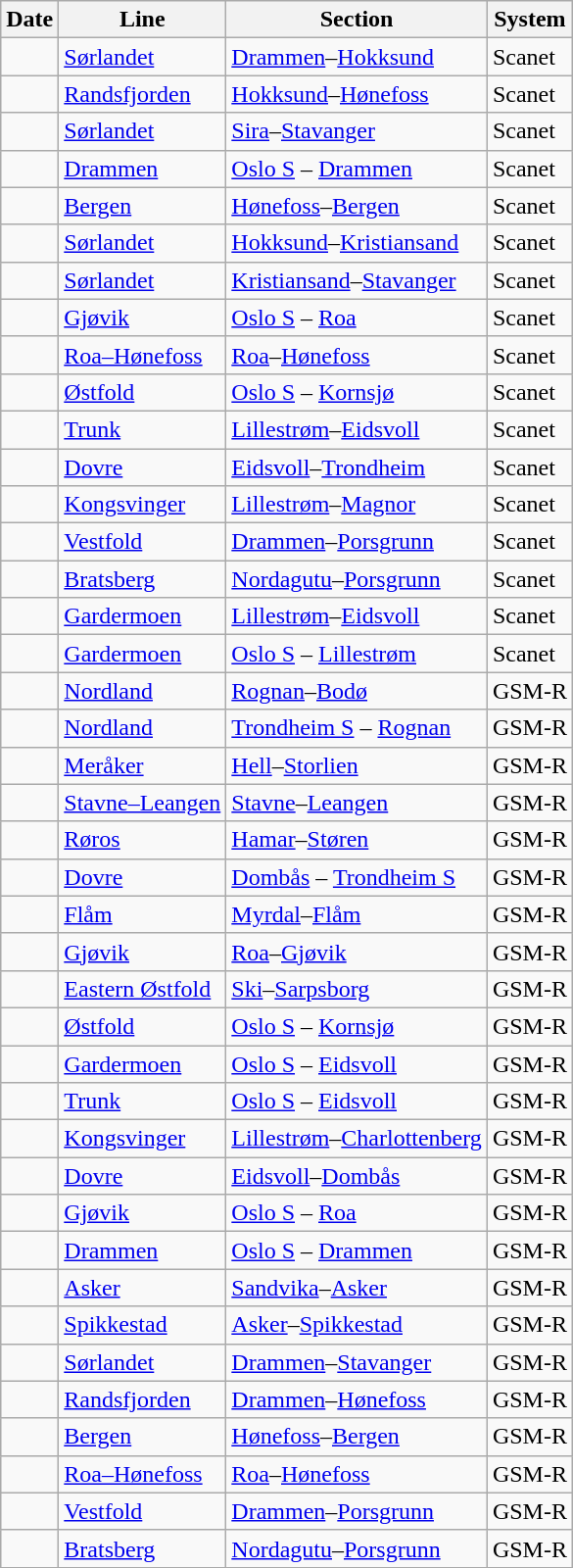<table class="wikitable sortable">
<tr>
<th>Date</th>
<th>Line</th>
<th>Section</th>
<th>System</th>
</tr>
<tr>
<td></td>
<td><a href='#'>Sørlandet</a></td>
<td><a href='#'>Drammen</a>–<a href='#'>Hokksund</a></td>
<td>Scanet</td>
</tr>
<tr>
<td></td>
<td><a href='#'>Randsfjorden</a></td>
<td><a href='#'>Hokksund</a>–<a href='#'>Hønefoss</a></td>
<td>Scanet</td>
</tr>
<tr>
<td></td>
<td><a href='#'>Sørlandet</a></td>
<td><a href='#'>Sira</a>–<a href='#'>Stavanger</a></td>
<td>Scanet</td>
</tr>
<tr>
<td></td>
<td><a href='#'>Drammen</a></td>
<td><a href='#'>Oslo S</a> – <a href='#'>Drammen</a></td>
<td>Scanet</td>
</tr>
<tr>
<td></td>
<td><a href='#'>Bergen</a></td>
<td><a href='#'>Hønefoss</a>–<a href='#'>Bergen</a></td>
<td>Scanet</td>
</tr>
<tr>
<td></td>
<td><a href='#'>Sørlandet</a></td>
<td><a href='#'>Hokksund</a>–<a href='#'>Kristiansand</a></td>
<td>Scanet</td>
</tr>
<tr>
<td></td>
<td><a href='#'>Sørlandet</a></td>
<td><a href='#'>Kristiansand</a>–<a href='#'>Stavanger</a></td>
<td>Scanet</td>
</tr>
<tr>
<td></td>
<td><a href='#'>Gjøvik</a></td>
<td><a href='#'>Oslo S</a> – <a href='#'>Roa</a></td>
<td>Scanet</td>
</tr>
<tr>
<td></td>
<td><a href='#'>Roa–Hønefoss</a></td>
<td><a href='#'>Roa</a>–<a href='#'>Hønefoss</a></td>
<td>Scanet</td>
</tr>
<tr>
<td></td>
<td><a href='#'>Østfold</a></td>
<td><a href='#'>Oslo S</a> – <a href='#'>Kornsjø</a></td>
<td>Scanet</td>
</tr>
<tr>
<td></td>
<td><a href='#'>Trunk</a></td>
<td><a href='#'>Lillestrøm</a>–<a href='#'>Eidsvoll</a></td>
<td>Scanet</td>
</tr>
<tr>
<td></td>
<td><a href='#'>Dovre</a></td>
<td><a href='#'>Eidsvoll</a>–<a href='#'>Trondheim</a></td>
<td>Scanet</td>
</tr>
<tr>
<td></td>
<td><a href='#'>Kongsvinger</a></td>
<td><a href='#'>Lillestrøm</a>–<a href='#'>Magnor</a></td>
<td>Scanet</td>
</tr>
<tr>
<td></td>
<td><a href='#'>Vestfold</a></td>
<td><a href='#'>Drammen</a>–<a href='#'>Porsgrunn</a></td>
<td>Scanet</td>
</tr>
<tr>
<td></td>
<td><a href='#'>Bratsberg</a></td>
<td><a href='#'>Nordagutu</a>–<a href='#'>Porsgrunn</a></td>
<td>Scanet</td>
</tr>
<tr>
<td></td>
<td><a href='#'>Gardermoen</a></td>
<td><a href='#'>Lillestrøm</a>–<a href='#'>Eidsvoll</a></td>
<td>Scanet</td>
</tr>
<tr>
<td></td>
<td><a href='#'>Gardermoen</a></td>
<td><a href='#'>Oslo S</a> – <a href='#'>Lillestrøm</a></td>
<td>Scanet</td>
</tr>
<tr>
<td></td>
<td><a href='#'>Nordland</a></td>
<td><a href='#'>Rognan</a>–<a href='#'>Bodø</a></td>
<td>GSM-R</td>
</tr>
<tr>
<td></td>
<td><a href='#'>Nordland</a></td>
<td><a href='#'>Trondheim S</a> – <a href='#'>Rognan</a></td>
<td>GSM-R</td>
</tr>
<tr>
<td></td>
<td><a href='#'>Meråker</a></td>
<td><a href='#'>Hell</a>–<a href='#'>Storlien</a></td>
<td>GSM-R</td>
</tr>
<tr>
<td></td>
<td><a href='#'>Stavne–Leangen</a></td>
<td><a href='#'>Stavne</a>–<a href='#'>Leangen</a></td>
<td>GSM-R</td>
</tr>
<tr>
<td></td>
<td><a href='#'>Røros</a></td>
<td><a href='#'>Hamar</a>–<a href='#'>Støren</a></td>
<td>GSM-R</td>
</tr>
<tr>
<td></td>
<td><a href='#'>Dovre</a></td>
<td><a href='#'>Dombås</a> – <a href='#'>Trondheim S</a></td>
<td>GSM-R</td>
</tr>
<tr>
<td></td>
<td><a href='#'>Flåm</a></td>
<td><a href='#'>Myrdal</a>–<a href='#'>Flåm</a></td>
<td>GSM-R</td>
</tr>
<tr>
<td></td>
<td><a href='#'>Gjøvik</a></td>
<td><a href='#'>Roa</a>–<a href='#'>Gjøvik</a></td>
<td>GSM-R</td>
</tr>
<tr>
<td></td>
<td><a href='#'>Eastern Østfold</a></td>
<td><a href='#'>Ski</a>–<a href='#'>Sarpsborg</a></td>
<td>GSM-R</td>
</tr>
<tr>
<td></td>
<td><a href='#'>Østfold</a></td>
<td><a href='#'>Oslo S</a> – <a href='#'>Kornsjø</a></td>
<td>GSM-R</td>
</tr>
<tr>
<td></td>
<td><a href='#'>Gardermoen</a></td>
<td><a href='#'>Oslo S</a> – <a href='#'>Eidsvoll</a></td>
<td>GSM-R</td>
</tr>
<tr>
<td></td>
<td><a href='#'>Trunk</a></td>
<td><a href='#'>Oslo S</a> – <a href='#'>Eidsvoll</a></td>
<td>GSM-R</td>
</tr>
<tr>
<td></td>
<td><a href='#'>Kongsvinger</a></td>
<td><a href='#'>Lillestrøm</a>–<a href='#'>Charlottenberg</a></td>
<td>GSM-R</td>
</tr>
<tr>
<td></td>
<td><a href='#'>Dovre</a></td>
<td><a href='#'>Eidsvoll</a>–<a href='#'>Dombås</a></td>
<td>GSM-R</td>
</tr>
<tr>
<td></td>
<td><a href='#'>Gjøvik</a></td>
<td><a href='#'>Oslo S</a> – <a href='#'>Roa</a></td>
<td>GSM-R</td>
</tr>
<tr>
<td></td>
<td><a href='#'>Drammen</a></td>
<td><a href='#'>Oslo S</a> – <a href='#'>Drammen</a></td>
<td>GSM-R</td>
</tr>
<tr>
<td></td>
<td><a href='#'>Asker</a></td>
<td><a href='#'>Sandvika</a>–<a href='#'>Asker</a></td>
<td>GSM-R</td>
</tr>
<tr>
<td></td>
<td><a href='#'>Spikkestad</a></td>
<td><a href='#'>Asker</a>–<a href='#'>Spikkestad</a></td>
<td>GSM-R</td>
</tr>
<tr>
<td></td>
<td><a href='#'>Sørlandet</a></td>
<td><a href='#'>Drammen</a>–<a href='#'>Stavanger</a></td>
<td>GSM-R</td>
</tr>
<tr>
<td></td>
<td><a href='#'>Randsfjorden</a></td>
<td><a href='#'>Drammen</a>–<a href='#'>Hønefoss</a></td>
<td>GSM-R</td>
</tr>
<tr>
<td></td>
<td><a href='#'>Bergen</a></td>
<td><a href='#'>Hønefoss</a>–<a href='#'>Bergen</a></td>
<td>GSM-R</td>
</tr>
<tr>
<td></td>
<td><a href='#'>Roa–Hønefoss</a></td>
<td><a href='#'>Roa</a>–<a href='#'>Hønefoss</a></td>
<td>GSM-R</td>
</tr>
<tr>
<td></td>
<td><a href='#'>Vestfold</a></td>
<td><a href='#'>Drammen</a>–<a href='#'>Porsgrunn</a></td>
<td>GSM-R</td>
</tr>
<tr>
<td></td>
<td><a href='#'>Bratsberg</a></td>
<td><a href='#'>Nordagutu</a>–<a href='#'>Porsgrunn</a></td>
<td>GSM-R</td>
</tr>
</table>
